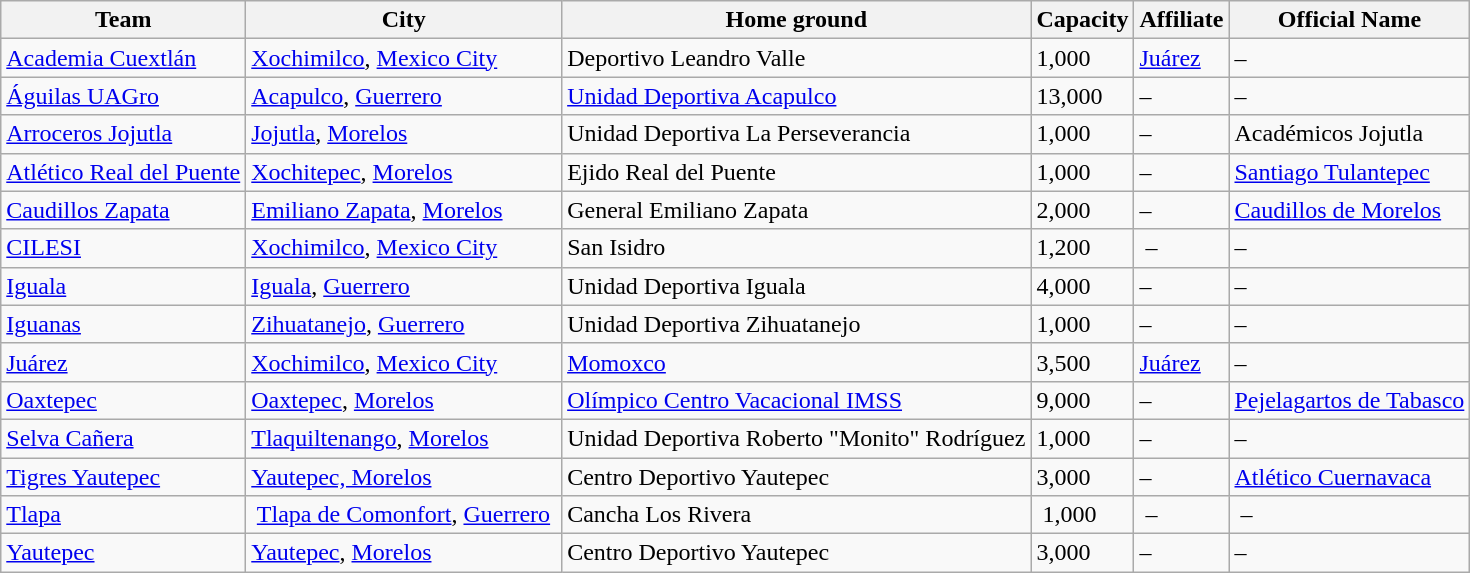<table class="wikitable sortable">
<tr>
<th>Team</th>
<th>City</th>
<th>Home ground</th>
<th>Capacity</th>
<th>Affiliate</th>
<th>Official Name</th>
</tr>
<tr>
<td><a href='#'>Academia Cuextlán</a></td>
<td><a href='#'>Xochimilco</a>, <a href='#'>Mexico City</a></td>
<td>Deportivo Leandro Valle</td>
<td>1,000</td>
<td><a href='#'>Juárez</a></td>
<td>–</td>
</tr>
<tr>
<td><a href='#'>Águilas UAGro</a></td>
<td><a href='#'>Acapulco</a>, <a href='#'>Guerrero</a></td>
<td><a href='#'>Unidad Deportiva Acapulco</a></td>
<td>13,000</td>
<td>–</td>
<td>–</td>
</tr>
<tr>
<td><a href='#'>Arroceros Jojutla</a></td>
<td><a href='#'>Jojutla</a>, <a href='#'>Morelos</a></td>
<td>Unidad Deportiva La Perseverancia</td>
<td>1,000</td>
<td>–</td>
<td>Académicos Jojutla</td>
</tr>
<tr>
<td><a href='#'>Atlético Real del Puente</a></td>
<td><a href='#'>Xochitepec</a>, <a href='#'>Morelos</a></td>
<td>Ejido Real del Puente</td>
<td>1,000</td>
<td>–</td>
<td><a href='#'>Santiago Tulantepec</a></td>
</tr>
<tr>
<td><a href='#'>Caudillos Zapata</a></td>
<td><a href='#'>Emiliano Zapata</a>, <a href='#'>Morelos</a></td>
<td>General Emiliano Zapata</td>
<td>2,000</td>
<td>–</td>
<td><a href='#'>Caudillos de Morelos</a></td>
</tr>
<tr>
<td><a href='#'>CILESI</a></td>
<td><a href='#'>Xochimilco</a>, <a href='#'>Mexico City</a></td>
<td>San Isidro</td>
<td>1,200</td>
<td> –</td>
<td>–</td>
</tr>
<tr>
<td><a href='#'>Iguala</a></td>
<td><a href='#'>Iguala</a>, <a href='#'>Guerrero</a></td>
<td>Unidad Deportiva Iguala</td>
<td>4,000</td>
<td>–</td>
<td>–</td>
</tr>
<tr>
<td><a href='#'>Iguanas</a></td>
<td><a href='#'>Zihuatanejo</a>, <a href='#'>Guerrero</a></td>
<td>Unidad Deportiva Zihuatanejo</td>
<td>1,000</td>
<td>–</td>
<td>–</td>
</tr>
<tr>
<td><a href='#'>Juárez</a></td>
<td><a href='#'>Xochimilco</a>, <a href='#'>Mexico City</a></td>
<td><a href='#'>Momoxco</a></td>
<td>3,500</td>
<td><a href='#'>Juárez</a></td>
<td>–</td>
</tr>
<tr>
<td><a href='#'>Oaxtepec</a></td>
<td><a href='#'>Oaxtepec</a>, <a href='#'>Morelos</a></td>
<td><a href='#'>Olímpico Centro Vacacional IMSS</a></td>
<td>9,000</td>
<td>–</td>
<td><a href='#'>Pejelagartos de Tabasco</a></td>
</tr>
<tr>
<td><a href='#'>Selva Cañera</a></td>
<td><a href='#'>Tlaquiltenango</a>, <a href='#'>Morelos</a></td>
<td>Unidad Deportiva Roberto "Monito" Rodríguez</td>
<td>1,000</td>
<td>–</td>
<td>–</td>
</tr>
<tr>
<td><a href='#'>Tigres Yautepec</a></td>
<td><a href='#'>Yautepec, Morelos</a></td>
<td>Centro Deportivo Yautepec</td>
<td>3,000</td>
<td>–</td>
<td><a href='#'>Atlético Cuernavaca</a></td>
</tr>
<tr>
<td><a href='#'>Tlapa</a> </td>
<td> <a href='#'>Tlapa de Comonfort</a>, <a href='#'>Guerrero</a> </td>
<td>Cancha Los Rivera </td>
<td> 1,000</td>
<td> – </td>
<td> –</td>
</tr>
<tr>
<td><a href='#'>Yautepec</a></td>
<td><a href='#'>Yautepec</a>, <a href='#'>Morelos</a></td>
<td>Centro Deportivo Yautepec</td>
<td>3,000</td>
<td>–</td>
<td>–</td>
</tr>
</table>
